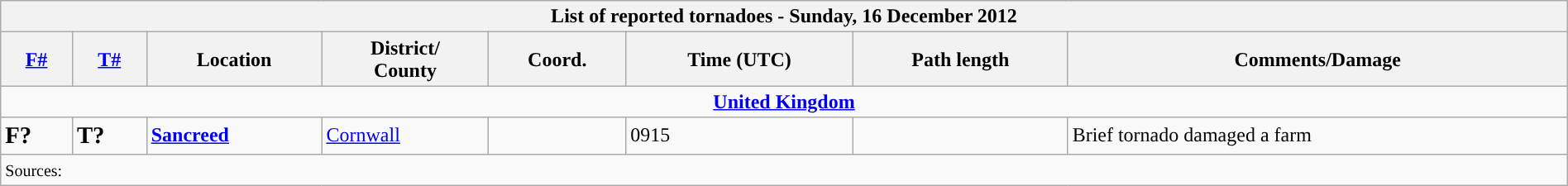<table class="wikitable collapsible" width="100%">
<tr>
<th colspan="8">List of reported tornadoes - Sunday, 16 December 2012</th>
</tr>
<tr>
<th><a href='#'>F#</a></th>
<th><a href='#'>T#</a></th>
<th>Location</th>
<th>District/<br>County</th>
<th>Coord.</th>
<th>Time (UTC)</th>
<th>Path length</th>
<th>Comments/Damage</th>
</tr>
<tr>
<td colspan="8" align=center><strong><a href='#'>United Kingdom</a></strong></td>
</tr>
<tr>
<td><big><strong>F?</strong></big></td>
<td><big><strong>T?</strong></big></td>
<td><strong><a href='#'>Sancreed</a></strong></td>
<td><a href='#'>Cornwall</a></td>
<td></td>
<td>0915</td>
<td></td>
<td>Brief tornado damaged a farm</td>
</tr>
<tr>
<td colspan="8"><small>Sources:  </small></td>
</tr>
</table>
